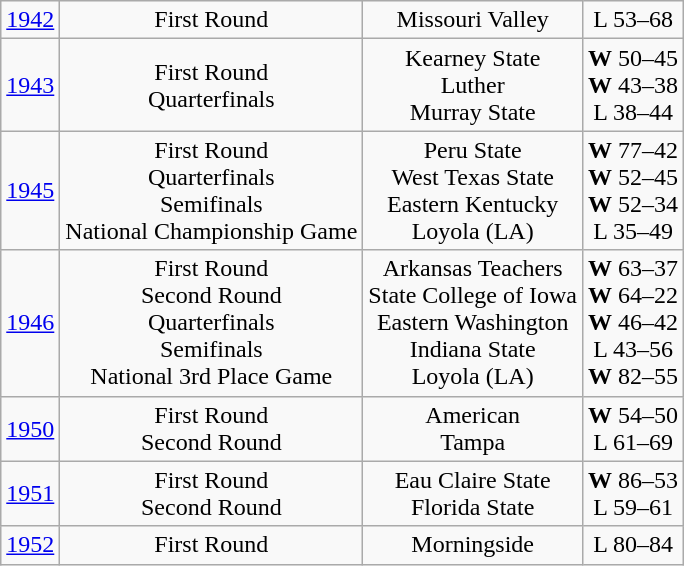<table class="wikitable">
<tr align="center">
<td><a href='#'>1942</a></td>
<td>First Round</td>
<td>Missouri Valley</td>
<td>L 53–68</td>
</tr>
<tr align="center">
<td><a href='#'>1943</a></td>
<td>First Round<br>Quarterfinals</td>
<td>Kearney State<br>Luther<br>Murray State</td>
<td><strong>W</strong> 50–45<br><strong>W</strong> 43–38<br>L 38–44</td>
</tr>
<tr align="center">
<td><a href='#'>1945</a></td>
<td>First Round<br>Quarterfinals<br>Semifinals<br>National Championship Game</td>
<td>Peru State<br>West Texas State<br>Eastern Kentucky<br>Loyola (LA)</td>
<td><strong>W</strong> 77–42<br><strong>W</strong> 52–45<br><strong>W</strong> 52–34<br>L 35–49</td>
</tr>
<tr align="center">
<td><a href='#'>1946</a></td>
<td>First Round<br>Second Round<br>Quarterfinals<br>Semifinals<br>National 3rd Place Game</td>
<td>Arkansas Teachers<br>State College of Iowa<br>Eastern Washington<br>Indiana State<br>Loyola (LA)</td>
<td><strong>W</strong> 63–37<br><strong>W</strong> 64–22<br><strong>W</strong> 46–42<br>L 43–56<br><strong>W</strong> 82–55</td>
</tr>
<tr align="center">
<td><a href='#'>1950</a></td>
<td>First Round<br>Second Round</td>
<td>American<br>Tampa</td>
<td><strong>W</strong> 54–50<br>L 61–69</td>
</tr>
<tr align="center">
<td><a href='#'>1951</a></td>
<td>First Round<br>Second Round</td>
<td>Eau Claire State<br>Florida State</td>
<td><strong>W</strong> 86–53<br>L 59–61</td>
</tr>
<tr align="center">
<td><a href='#'>1952</a></td>
<td>First Round</td>
<td>Morningside</td>
<td>L 80–84</td>
</tr>
</table>
